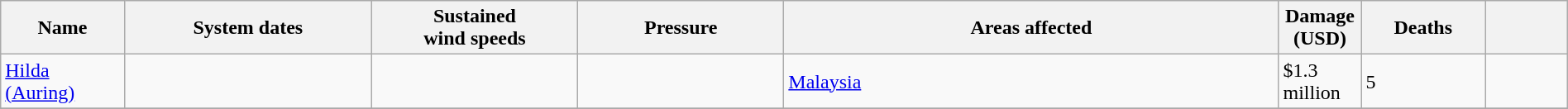<table class="wikitable sortable" width="100%">
<tr>
<th scope="col" width="7.5%">Name</th>
<th scope="col" width="15%">System dates</th>
<th scope="col" width="12.5%">Sustained<br>wind speeds</th>
<th scope="col" width="12.5%">Pressure</th>
<th scope="col" width="30%" class="unsortable">Areas affected</th>
<th scope="col" width="5%">Damage<br>(USD)</th>
<th scope="col" width="7.5%">Deaths</th>
<th scope="col" width="5%" class="unsortable"></th>
</tr>
<tr>
<td><a href='#'>Hilda (Auring)</a></td>
<td></td>
<td></td>
<td></td>
<td><a href='#'>Malaysia</a></td>
<td>$1.3 million</td>
<td>5</td>
<td></td>
</tr>
<tr>
</tr>
</table>
